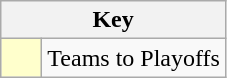<table class=wikitable>
<tr>
<th colspan=2>Key</th>
</tr>
<tr>
<td style="background:#ffc; width:20px;"></td>
<td align=left>Teams to Playoffs</td>
</tr>
</table>
